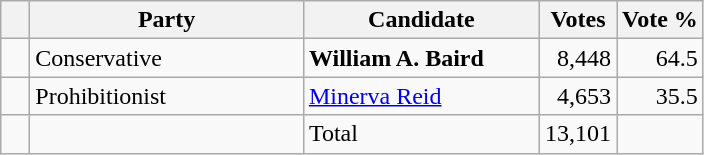<table class="wikitable">
<tr>
<th></th>
<th scope="col" width="175">Party</th>
<th scope="col" width="150">Candidate</th>
<th>Votes</th>
<th>Vote %</th>
</tr>
<tr>
<td>   </td>
<td>Conservative</td>
<td><strong>William A. Baird</strong></td>
<td align=right>8,448</td>
<td align=right>64.5</td>
</tr>
<tr>
<td>   </td>
<td>Prohibitionist</td>
<td><a href='#'>Minerva Reid</a></td>
<td align=right>4,653</td>
<td align=right>35.5</td>
</tr>
<tr>
<td></td>
<td></td>
<td>Total</td>
<td align=right>13,101</td>
<td></td>
</tr>
</table>
